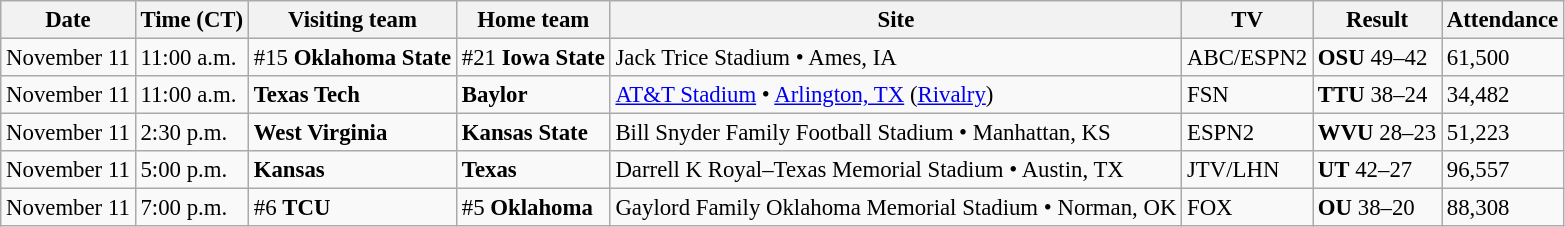<table class="wikitable" style="font-size:95%;">
<tr>
<th>Date</th>
<th>Time (CT)</th>
<th>Visiting team</th>
<th>Home team</th>
<th>Site</th>
<th>TV</th>
<th>Result</th>
<th>Attendance</th>
</tr>
<tr bgcolor=>
<td>November 11</td>
<td>11:00 a.m.</td>
<td>#15 <strong>Oklahoma State</strong></td>
<td>#21 <strong>Iowa State</strong></td>
<td>Jack Trice Stadium • Ames, IA</td>
<td>ABC/ESPN2</td>
<td><strong>OSU</strong> 49–42</td>
<td>61,500</td>
</tr>
<tr bgcolor=>
<td>November 11</td>
<td>11:00 a.m.</td>
<td><strong>Texas Tech</strong></td>
<td><strong>Baylor</strong></td>
<td><a href='#'>AT&T Stadium</a> • <a href='#'>Arlington, TX</a> (<a href='#'>Rivalry</a>)</td>
<td>FSN</td>
<td><strong>TTU</strong> 38–24</td>
<td>34,482</td>
</tr>
<tr bgcolor=>
<td>November 11</td>
<td>2:30 p.m.</td>
<td><strong>West Virginia</strong></td>
<td><strong>Kansas State</strong></td>
<td>Bill Snyder Family Football Stadium • Manhattan, KS</td>
<td>ESPN2</td>
<td><strong>WVU</strong> 28–23</td>
<td>51,223</td>
</tr>
<tr bgcolor=>
<td>November 11</td>
<td>5:00 p.m.</td>
<td><strong>Kansas</strong></td>
<td><strong>Texas</strong></td>
<td>Darrell K Royal–Texas Memorial Stadium • Austin, TX</td>
<td>JTV/LHN</td>
<td><strong>UT</strong> 42–27</td>
<td>96,557</td>
</tr>
<tr bgcolor=>
<td>November 11</td>
<td>7:00 p.m.</td>
<td>#6 <strong>TCU</strong></td>
<td>#5 <strong>Oklahoma</strong></td>
<td>Gaylord Family Oklahoma Memorial Stadium • Norman, OK</td>
<td>FOX</td>
<td><strong>OU</strong> 38–20</td>
<td>88,308</td>
</tr>
</table>
